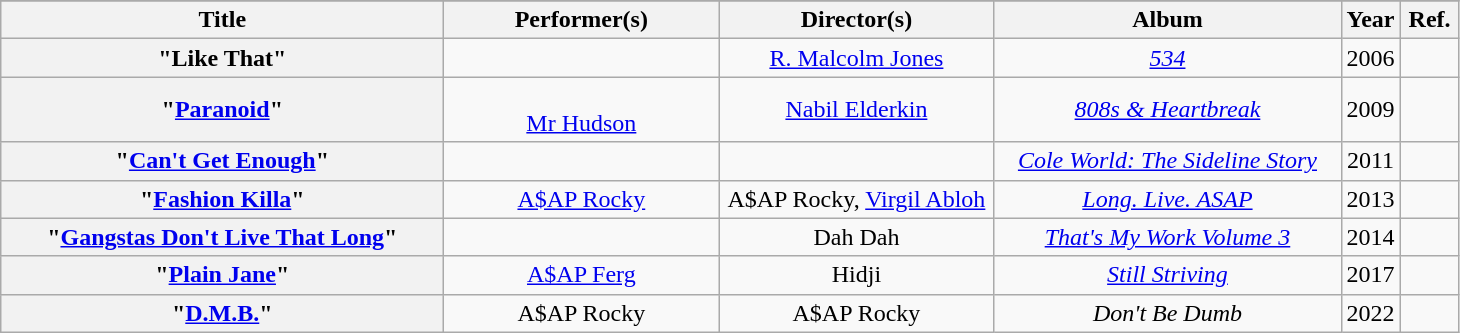<table class="wikitable plainrowheaders" style="text-align:center;">
<tr>
</tr>
<tr>
<th scope="col" style="width: 18em;">Title</th>
<th scope="col" style="width: 11em;">Performer(s)</th>
<th scope="col" style="width: 11em;">Director(s)</th>
<th scope="col" style="width: 14em;">Album</th>
<th scope="col" style="width: 2em;">Year</th>
<th scope="col" style="width: 2em;" class="unsortable">Ref.</th>
</tr>
<tr>
<th scope="row">"Like That"</th>
<td><br></td>
<td><a href='#'>R. Malcolm Jones</a></td>
<td><em><a href='#'>534</a></em></td>
<td>2006</td>
<td><br></td>
</tr>
<tr>
<th scope="row">"<a href='#'>Paranoid</a>"</th>
<td><br><a href='#'>Mr Hudson</a></td>
<td><a href='#'>Nabil Elderkin</a></td>
<td><em><a href='#'>808s & Heartbreak</a></em></td>
<td>2009</td>
<td><br></td>
</tr>
<tr>
<th scope="row">"<a href='#'>Can't Get Enough</a>"</th>
<td><br></td>
<td></td>
<td><em><a href='#'>Cole World: The Sideline Story</a></em></td>
<td>2011</td>
<td><br></td>
</tr>
<tr>
<th scope="row">"<a href='#'>Fashion Killa</a>"</th>
<td><a href='#'>A$AP Rocky</a></td>
<td>A$AP Rocky, <a href='#'>Virgil Abloh</a></td>
<td><em><a href='#'>Long. Live. ASAP</a></em></td>
<td>2013</td>
<td></td>
</tr>
<tr>
<th scope="row">"<a href='#'>Gangstas Don't Live That Long</a>"</th>
<td></td>
<td>Dah Dah</td>
<td><em><a href='#'>That's My Work Volume 3</a></em></td>
<td>2014</td>
<td><br></td>
</tr>
<tr>
<th scope="row">"<a href='#'>Plain Jane</a>"</th>
<td><a href='#'>A$AP Ferg</a></td>
<td>Hidji</td>
<td><em><a href='#'>Still Striving</a></em></td>
<td>2017</td>
<td><br></td>
</tr>
<tr>
<th scope="row">"<a href='#'>D.M.B.</a>"</th>
<td>A$AP Rocky</td>
<td>A$AP Rocky</td>
<td><em>Don't Be Dumb</em></td>
<td>2022</td>
<td></td>
</tr>
</table>
